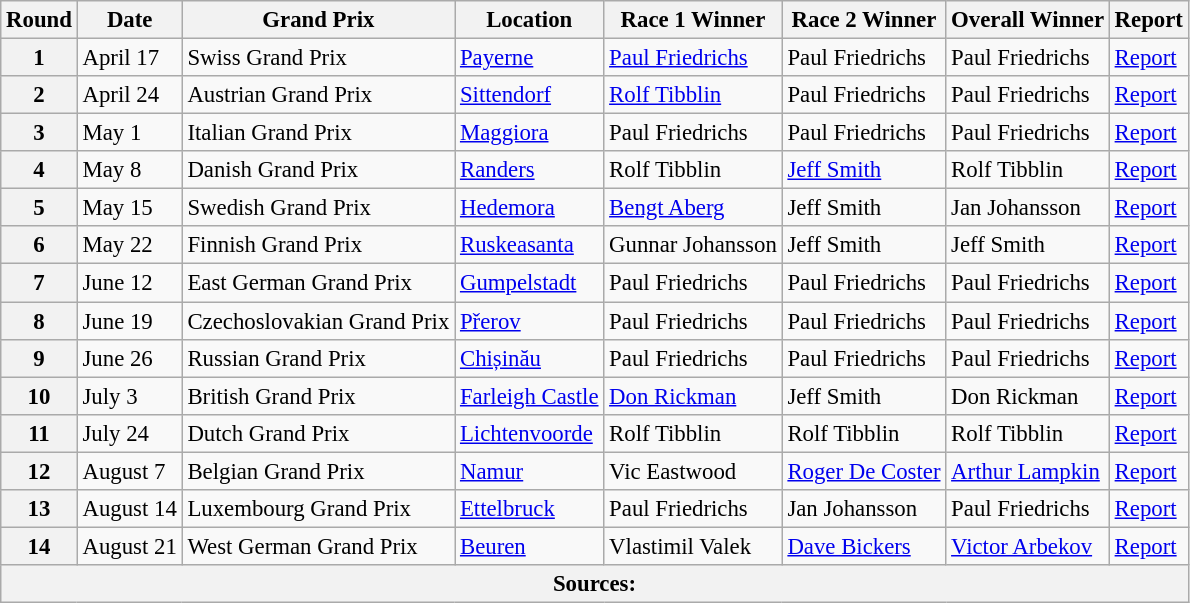<table class="wikitable" style="font-size: 95%;">
<tr>
<th align=center>Round</th>
<th align=center>Date</th>
<th align=center>Grand Prix</th>
<th align=center>Location</th>
<th align=center>Race 1 Winner</th>
<th align=center>Race 2 Winner</th>
<th align=center>Overall Winner</th>
<th align=center>Report</th>
</tr>
<tr>
<th>1</th>
<td>April 17</td>
<td> Swiss Grand Prix</td>
<td><a href='#'>Payerne</a></td>
<td> <a href='#'>Paul Friedrichs</a></td>
<td> Paul Friedrichs</td>
<td> Paul Friedrichs</td>
<td><a href='#'>Report</a></td>
</tr>
<tr>
<th>2</th>
<td>April 24</td>
<td> Austrian Grand Prix</td>
<td><a href='#'>Sittendorf</a></td>
<td> <a href='#'>Rolf Tibblin</a></td>
<td> Paul Friedrichs</td>
<td> Paul Friedrichs</td>
<td><a href='#'>Report</a></td>
</tr>
<tr>
<th>3</th>
<td>May 1</td>
<td> Italian Grand Prix</td>
<td><a href='#'>Maggiora</a></td>
<td> Paul Friedrichs</td>
<td> Paul Friedrichs</td>
<td> Paul Friedrichs</td>
<td><a href='#'>Report</a></td>
</tr>
<tr>
<th>4</th>
<td>May 8</td>
<td> Danish Grand Prix</td>
<td><a href='#'>Randers</a></td>
<td> Rolf Tibblin</td>
<td> <a href='#'>Jeff Smith</a></td>
<td> Rolf Tibblin</td>
<td><a href='#'>Report</a></td>
</tr>
<tr>
<th>5</th>
<td>May 15</td>
<td> Swedish Grand Prix</td>
<td><a href='#'>Hedemora</a></td>
<td> <a href='#'>Bengt Aberg</a></td>
<td> Jeff Smith</td>
<td> Jan Johansson</td>
<td><a href='#'>Report</a></td>
</tr>
<tr>
<th>6</th>
<td>May 22</td>
<td> Finnish Grand Prix</td>
<td><a href='#'>Ruskeasanta</a></td>
<td> Gunnar Johansson</td>
<td> Jeff Smith</td>
<td> Jeff Smith</td>
<td><a href='#'>Report</a></td>
</tr>
<tr>
<th>7</th>
<td>June 12</td>
<td> East German Grand Prix</td>
<td><a href='#'>Gumpelstadt</a></td>
<td> Paul Friedrichs</td>
<td> Paul Friedrichs</td>
<td> Paul Friedrichs</td>
<td><a href='#'>Report</a></td>
</tr>
<tr>
<th>8</th>
<td>June 19</td>
<td> Czechoslovakian Grand Prix</td>
<td><a href='#'>Přerov</a></td>
<td> Paul Friedrichs</td>
<td> Paul Friedrichs</td>
<td> Paul Friedrichs</td>
<td><a href='#'>Report</a></td>
</tr>
<tr>
<th>9</th>
<td>June 26</td>
<td> Russian Grand Prix</td>
<td><a href='#'>Chișinău</a></td>
<td> Paul Friedrichs</td>
<td> Paul Friedrichs</td>
<td> Paul Friedrichs</td>
<td><a href='#'>Report</a></td>
</tr>
<tr>
<th>10</th>
<td>July 3</td>
<td> British Grand Prix</td>
<td><a href='#'>Farleigh Castle</a></td>
<td> <a href='#'>Don Rickman</a></td>
<td> Jeff Smith</td>
<td> Don Rickman</td>
<td><a href='#'>Report</a></td>
</tr>
<tr>
<th>11</th>
<td>July 24</td>
<td> Dutch Grand Prix</td>
<td><a href='#'>Lichtenvoorde</a></td>
<td> Rolf Tibblin</td>
<td> Rolf Tibblin</td>
<td> Rolf Tibblin</td>
<td><a href='#'>Report</a></td>
</tr>
<tr>
<th>12</th>
<td>August 7</td>
<td> Belgian Grand Prix</td>
<td><a href='#'>Namur</a></td>
<td> Vic Eastwood</td>
<td> <a href='#'>Roger De Coster</a></td>
<td> <a href='#'>Arthur Lampkin</a></td>
<td><a href='#'>Report</a></td>
</tr>
<tr>
<th>13</th>
<td>August 14</td>
<td> Luxembourg Grand Prix</td>
<td><a href='#'>Ettelbruck</a></td>
<td> Paul Friedrichs</td>
<td> Jan Johansson</td>
<td> Paul Friedrichs</td>
<td><a href='#'>Report</a></td>
</tr>
<tr>
<th>14</th>
<td>August 21</td>
<td> West German Grand Prix</td>
<td><a href='#'>Beuren</a></td>
<td> Vlastimil Valek</td>
<td> <a href='#'>Dave Bickers</a></td>
<td> <a href='#'>Victor Arbekov</a></td>
<td><a href='#'>Report</a></td>
</tr>
<tr>
<th colspan=8>Sources:</th>
</tr>
</table>
